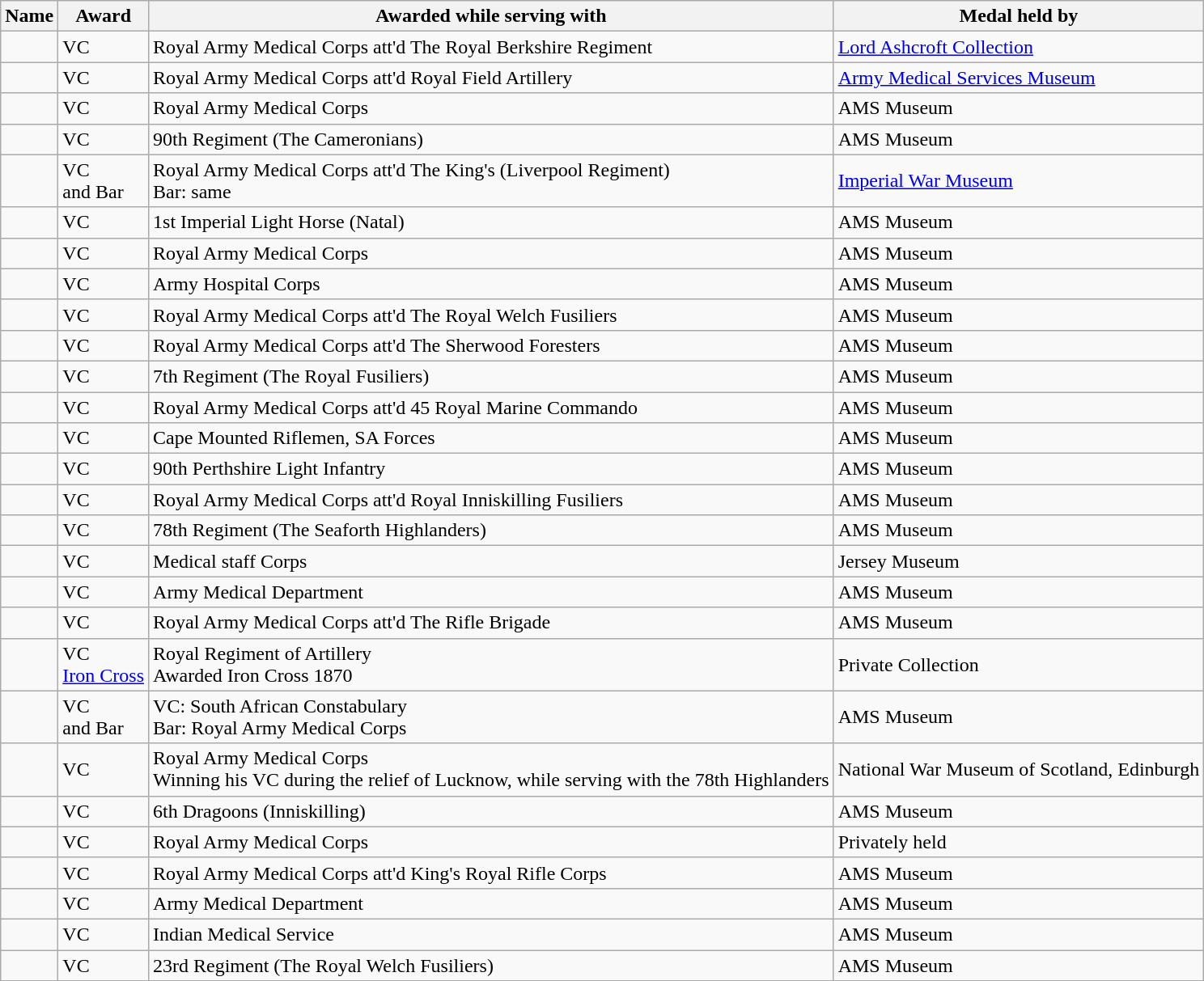<table class="wikitable sortable">
<tr>
<th>Name</th>
<th>Award</th>
<th>Awarded while serving with</th>
<th>Medal held by</th>
</tr>
<tr>
<td></td>
<td>VC</td>
<td>Royal Army Medical Corps att'd The Royal Berkshire Regiment</td>
<td><a href='#'>Lord Ashcroft Collection</a></td>
</tr>
<tr>
<td></td>
<td>VC</td>
<td>Royal Army Medical Corps att'd Royal Field Artillery</td>
<td><a href='#'>Army Medical Services Museum</a></td>
</tr>
<tr>
<td></td>
<td>VC</td>
<td>Royal Army Medical Corps</td>
<td>AMS Museum</td>
</tr>
<tr>
<td></td>
<td>VC</td>
<td>90th Regiment (The Cameronians)</td>
<td>AMS Museum</td>
</tr>
<tr>
<td></td>
<td>VC<br>and Bar</td>
<td>Royal Army Medical Corps att'd The King's (Liverpool Regiment)<br>Bar: same</td>
<td><a href='#'>Imperial War Museum</a></td>
</tr>
<tr>
<td></td>
<td>VC</td>
<td>1st Imperial Light Horse (Natal)</td>
<td>AMS Museum</td>
</tr>
<tr>
<td></td>
<td>VC</td>
<td>Royal Army Medical Corps</td>
<td>AMS Museum</td>
</tr>
<tr>
<td></td>
<td>VC</td>
<td>Army Hospital Corps</td>
<td>AMS Museum</td>
</tr>
<tr>
<td></td>
<td>VC</td>
<td>Royal Army Medical Corps att'd The Royal Welch Fusiliers</td>
<td>AMS Museum</td>
</tr>
<tr>
<td></td>
<td>VC</td>
<td>Royal Army Medical Corps att'd The Sherwood Foresters</td>
<td>AMS Museum</td>
</tr>
<tr>
<td></td>
<td>VC</td>
<td>7th Regiment (The Royal Fusiliers)</td>
<td>AMS Museum</td>
</tr>
<tr>
<td></td>
<td>VC</td>
<td>Royal Army Medical Corps att'd 45 Royal Marine Commando</td>
<td>AMS Museum</td>
</tr>
<tr>
<td></td>
<td>VC</td>
<td>Cape Mounted Riflemen, SA Forces</td>
<td>AMS Museum</td>
</tr>
<tr>
<td></td>
<td>VC</td>
<td>90th Perthshire Light Infantry</td>
<td>AMS Museum</td>
</tr>
<tr>
<td></td>
<td>VC</td>
<td>Royal Army Medical Corps att'd Royal Inniskilling Fusiliers</td>
<td>AMS Museum</td>
</tr>
<tr>
<td></td>
<td>VC</td>
<td>78th Regiment (The Seaforth Highlanders)</td>
<td>AMS Museum</td>
</tr>
<tr>
<td></td>
<td>VC</td>
<td>Medical staff Corps</td>
<td>Jersey Museum</td>
</tr>
<tr>
<td></td>
<td>VC</td>
<td>Army Medical Department</td>
<td>AMS Museum</td>
</tr>
<tr>
<td></td>
<td>VC</td>
<td>Royal Army Medical Corps att'd The Rifle Brigade</td>
<td>AMS Museum</td>
</tr>
<tr>
<td></td>
<td>VC<br><a href='#'>Iron Cross</a></td>
<td>Royal Regiment of Artillery<br>Awarded Iron Cross 1870</td>
<td>Private Collection</td>
</tr>
<tr>
<td></td>
<td>VC<br>and Bar</td>
<td>VC: South African Constabulary<br>Bar: Royal Army Medical Corps</td>
<td>AMS Museum</td>
</tr>
<tr>
<td></td>
<td>VC</td>
<td>Royal Army Medical Corps <br>Winning his VC during the relief of Lucknow, while serving with the 78th Highlanders</td>
<td>National War Museum of Scotland, Edinburgh</td>
</tr>
<tr>
<td></td>
<td>VC</td>
<td>6th Dragoons (Inniskilling)</td>
<td>AMS Museum</td>
</tr>
<tr>
<td></td>
<td>VC</td>
<td>Royal Army Medical Corps</td>
<td>Privately held</td>
</tr>
<tr>
<td></td>
<td>VC</td>
<td>Royal Army Medical Corps att'd King's Royal Rifle Corps</td>
<td>AMS Museum</td>
</tr>
<tr>
<td></td>
<td>VC</td>
<td>Army Medical Department</td>
<td>AMS Museum</td>
</tr>
<tr>
<td></td>
<td>VC</td>
<td>Indian Medical Service</td>
<td>AMS Museum</td>
</tr>
<tr>
<td></td>
<td>VC</td>
<td>23rd Regiment (The Royal Welch Fusiliers)</td>
<td>AMS Museum</td>
</tr>
</table>
